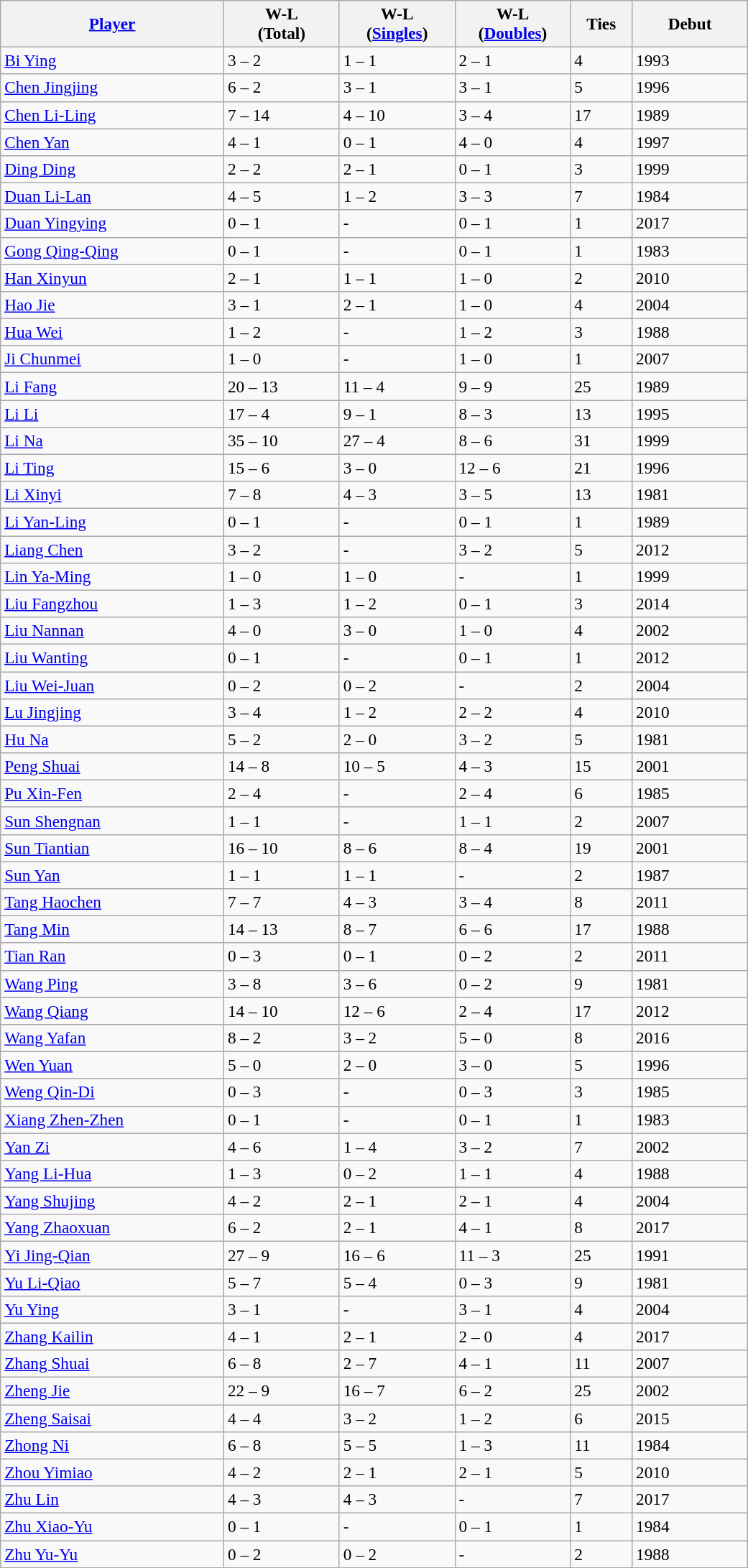<table class="wikitable sortable" style=font-size:97%>
<tr>
<th width=200><a href='#'>Player</a></th>
<th width=100>W-L<br>(Total)</th>
<th width=100>W-L<br>(<a href='#'>Singles</a>)</th>
<th width=100>W-L<br>(<a href='#'>Doubles</a>)</th>
<th width=50>Ties</th>
<th width=100>Debut</th>
</tr>
<tr>
<td><a href='#'>Bi Ying</a></td>
<td>3 – 2</td>
<td>1 – 1</td>
<td>2 – 1</td>
<td>4</td>
<td>1993</td>
</tr>
<tr>
<td><a href='#'>Chen Jingjing</a></td>
<td>6 – 2</td>
<td>3 – 1</td>
<td>3 – 1</td>
<td>5</td>
<td>1996</td>
</tr>
<tr>
<td><a href='#'>Chen Li-Ling</a></td>
<td>7 – 14</td>
<td>4 – 10</td>
<td>3 – 4</td>
<td>17</td>
<td>1989</td>
</tr>
<tr>
<td><a href='#'>Chen Yan</a></td>
<td>4 – 1</td>
<td>0 – 1</td>
<td>4 – 0</td>
<td>4</td>
<td>1997</td>
</tr>
<tr>
<td><a href='#'>Ding Ding</a></td>
<td>2 – 2</td>
<td>2 – 1</td>
<td>0 – 1</td>
<td>3</td>
<td>1999</td>
</tr>
<tr>
<td><a href='#'>Duan Li-Lan</a></td>
<td>4 – 5</td>
<td>1 – 2</td>
<td>3 – 3</td>
<td>7</td>
<td>1984</td>
</tr>
<tr>
<td><a href='#'>Duan Yingying</a></td>
<td>0 – 1</td>
<td>-</td>
<td>0 – 1</td>
<td>1</td>
<td>2017</td>
</tr>
<tr>
<td><a href='#'>Gong Qing-Qing</a></td>
<td>0 – 1</td>
<td>-</td>
<td>0 – 1</td>
<td>1</td>
<td>1983</td>
</tr>
<tr>
<td><a href='#'>Han Xinyun</a></td>
<td>2 – 1</td>
<td>1 – 1</td>
<td>1 – 0</td>
<td>2</td>
<td>2010</td>
</tr>
<tr>
<td><a href='#'>Hao Jie</a></td>
<td>3 – 1</td>
<td>2 – 1</td>
<td>1 – 0</td>
<td>4</td>
<td>2004</td>
</tr>
<tr>
<td><a href='#'>Hua Wei</a></td>
<td>1 – 2</td>
<td>-</td>
<td>1 – 2</td>
<td>3</td>
<td>1988</td>
</tr>
<tr>
<td><a href='#'>Ji Chunmei</a></td>
<td>1 – 0</td>
<td>-</td>
<td>1 – 0</td>
<td>1</td>
<td>2007</td>
</tr>
<tr>
<td><a href='#'>Li Fang</a></td>
<td>20 – 13</td>
<td>11 – 4</td>
<td>9 – 9</td>
<td>25</td>
<td>1989</td>
</tr>
<tr>
<td><a href='#'>Li Li</a></td>
<td>17 – 4</td>
<td>9 – 1</td>
<td>8 – 3</td>
<td>13</td>
<td>1995</td>
</tr>
<tr>
<td><a href='#'>Li Na</a></td>
<td>35 – 10</td>
<td>27 – 4</td>
<td>8 – 6</td>
<td>31</td>
<td>1999</td>
</tr>
<tr>
<td><a href='#'>Li Ting</a></td>
<td>15 – 6</td>
<td>3 – 0</td>
<td>12 – 6</td>
<td>21</td>
<td>1996</td>
</tr>
<tr>
<td><a href='#'>Li Xinyi</a></td>
<td>7 – 8</td>
<td>4 – 3</td>
<td>3 – 5</td>
<td>13</td>
<td>1981</td>
</tr>
<tr>
<td><a href='#'>Li Yan-Ling</a></td>
<td>0 – 1</td>
<td>-</td>
<td>0 – 1</td>
<td>1</td>
<td>1989</td>
</tr>
<tr>
<td><a href='#'>Liang Chen</a></td>
<td>3 – 2</td>
<td>-</td>
<td>3 – 2</td>
<td>5</td>
<td>2012</td>
</tr>
<tr>
<td><a href='#'>Lin Ya-Ming</a></td>
<td>1 – 0</td>
<td>1 – 0</td>
<td>-</td>
<td>1</td>
<td>1999</td>
</tr>
<tr>
<td><a href='#'>Liu Fangzhou</a></td>
<td>1 – 3</td>
<td>1 – 2</td>
<td>0 – 1</td>
<td>3</td>
<td>2014</td>
</tr>
<tr>
<td><a href='#'>Liu Nannan</a></td>
<td>4 – 0</td>
<td>3 – 0</td>
<td>1 – 0</td>
<td>4</td>
<td>2002</td>
</tr>
<tr>
<td><a href='#'>Liu Wanting</a></td>
<td>0 – 1</td>
<td>-</td>
<td>0 – 1</td>
<td>1</td>
<td>2012</td>
</tr>
<tr>
<td><a href='#'>Liu Wei-Juan</a></td>
<td>0 – 2</td>
<td>0 – 2</td>
<td>-</td>
<td>2</td>
<td>2004</td>
</tr>
<tr>
<td><a href='#'>Lu Jingjing</a></td>
<td>3 – 4</td>
<td>1 – 2</td>
<td>2 – 2</td>
<td>4</td>
<td>2010</td>
</tr>
<tr>
<td><a href='#'>Hu Na</a></td>
<td>5 – 2</td>
<td>2 – 0</td>
<td>3 – 2</td>
<td>5</td>
<td>1981</td>
</tr>
<tr>
<td><a href='#'>Peng Shuai</a></td>
<td>14 – 8</td>
<td>10 – 5</td>
<td>4 – 3</td>
<td>15</td>
<td>2001</td>
</tr>
<tr>
<td><a href='#'>Pu Xin-Fen</a></td>
<td>2 – 4</td>
<td>-</td>
<td>2 – 4</td>
<td>6</td>
<td>1985</td>
</tr>
<tr>
<td><a href='#'>Sun Shengnan</a></td>
<td>1 – 1</td>
<td>-</td>
<td>1 – 1</td>
<td>2</td>
<td>2007</td>
</tr>
<tr>
<td><a href='#'>Sun Tiantian</a></td>
<td>16 – 10</td>
<td>8 – 6</td>
<td>8 – 4</td>
<td>19</td>
<td>2001</td>
</tr>
<tr>
<td><a href='#'>Sun Yan</a></td>
<td>1 – 1</td>
<td>1 – 1</td>
<td>-</td>
<td>2</td>
<td>1987</td>
</tr>
<tr>
<td><a href='#'>Tang Haochen</a></td>
<td>7 – 7</td>
<td>4 – 3</td>
<td>3 – 4</td>
<td>8</td>
<td>2011</td>
</tr>
<tr>
<td><a href='#'>Tang Min</a></td>
<td>14 – 13</td>
<td>8 – 7</td>
<td>6 – 6</td>
<td>17</td>
<td>1988</td>
</tr>
<tr>
<td><a href='#'>Tian Ran</a></td>
<td>0 – 3</td>
<td>0 – 1</td>
<td>0 – 2</td>
<td>2</td>
<td>2011</td>
</tr>
<tr>
<td><a href='#'>Wang Ping</a></td>
<td>3 – 8</td>
<td>3 – 6</td>
<td>0 – 2</td>
<td>9</td>
<td>1981</td>
</tr>
<tr>
<td><a href='#'>Wang Qiang</a></td>
<td>14 – 10</td>
<td>12 – 6</td>
<td>2 – 4</td>
<td>17</td>
<td>2012</td>
</tr>
<tr>
<td><a href='#'>Wang Yafan</a></td>
<td>8 – 2</td>
<td>3 – 2</td>
<td>5 – 0</td>
<td>8</td>
<td>2016</td>
</tr>
<tr>
<td><a href='#'>Wen Yuan</a></td>
<td>5 – 0</td>
<td>2 – 0</td>
<td>3 – 0</td>
<td>5</td>
<td>1996</td>
</tr>
<tr>
<td><a href='#'>Weng Qin-Di</a></td>
<td>0 – 3</td>
<td>-</td>
<td>0 – 3</td>
<td>3</td>
<td>1985</td>
</tr>
<tr>
<td><a href='#'>Xiang Zhen-Zhen</a></td>
<td>0 – 1</td>
<td>-</td>
<td>0 – 1</td>
<td>1</td>
<td>1983</td>
</tr>
<tr>
<td><a href='#'>Yan Zi</a></td>
<td>4 – 6</td>
<td>1 – 4</td>
<td>3 – 2</td>
<td>7</td>
<td>2002</td>
</tr>
<tr>
<td><a href='#'>Yang Li-Hua</a></td>
<td>1 – 3</td>
<td>0 – 2</td>
<td>1 – 1</td>
<td>4</td>
<td>1988</td>
</tr>
<tr>
<td><a href='#'>Yang Shujing</a></td>
<td>4 – 2</td>
<td>2 – 1</td>
<td>2 – 1</td>
<td>4</td>
<td>2004</td>
</tr>
<tr>
<td><a href='#'>Yang Zhaoxuan</a></td>
<td>6 – 2</td>
<td>2 – 1</td>
<td>4 – 1</td>
<td>8</td>
<td>2017</td>
</tr>
<tr>
<td><a href='#'>Yi Jing-Qian</a></td>
<td>27 – 9</td>
<td>16 – 6</td>
<td>11 – 3</td>
<td>25</td>
<td>1991</td>
</tr>
<tr>
<td><a href='#'>Yu Li-Qiao</a></td>
<td>5 – 7</td>
<td>5 – 4</td>
<td>0 – 3</td>
<td>9</td>
<td>1981</td>
</tr>
<tr>
<td><a href='#'>Yu Ying</a></td>
<td>3 – 1</td>
<td>-</td>
<td>3 – 1</td>
<td>4</td>
<td>2004</td>
</tr>
<tr>
<td><a href='#'>Zhang Kailin</a></td>
<td>4 – 1</td>
<td>2 – 1</td>
<td>2 – 0</td>
<td>4</td>
<td>2017</td>
</tr>
<tr>
<td><a href='#'>Zhang Shuai</a></td>
<td>6 – 8</td>
<td>2 – 7</td>
<td>4 – 1</td>
<td>11</td>
<td>2007</td>
</tr>
<tr>
<td><a href='#'>Zheng Jie</a></td>
<td>22 – 9</td>
<td>16 – 7</td>
<td>6 – 2</td>
<td>25</td>
<td>2002</td>
</tr>
<tr>
<td><a href='#'>Zheng Saisai</a></td>
<td>4 – 4</td>
<td>3 – 2</td>
<td>1 – 2</td>
<td>6</td>
<td>2015</td>
</tr>
<tr>
<td><a href='#'>Zhong Ni</a></td>
<td>6 – 8</td>
<td>5 – 5</td>
<td>1 – 3</td>
<td>11</td>
<td>1984</td>
</tr>
<tr>
<td><a href='#'>Zhou Yimiao</a></td>
<td>4 – 2</td>
<td>2 – 1</td>
<td>2 – 1</td>
<td>5</td>
<td>2010</td>
</tr>
<tr>
<td><a href='#'>Zhu Lin</a></td>
<td>4 – 3</td>
<td>4 – 3</td>
<td>-</td>
<td>7</td>
<td>2017</td>
</tr>
<tr>
<td><a href='#'>Zhu Xiao-Yu</a></td>
<td>0 – 1</td>
<td>-</td>
<td>0 – 1</td>
<td>1</td>
<td>1984</td>
</tr>
<tr>
<td><a href='#'>Zhu Yu-Yu</a></td>
<td>0 – 2</td>
<td>0 – 2</td>
<td>-</td>
<td>2</td>
<td>1988</td>
</tr>
</table>
